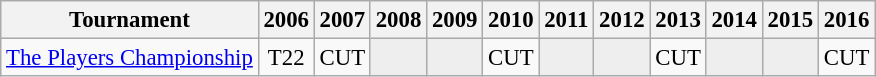<table class="wikitable" style="font-size:95%;text-align:center;">
<tr>
<th>Tournament</th>
<th>2006</th>
<th>2007</th>
<th>2008</th>
<th>2009</th>
<th>2010</th>
<th>2011</th>
<th>2012</th>
<th>2013</th>
<th>2014</th>
<th>2015</th>
<th>2016</th>
</tr>
<tr>
<td align=left><a href='#'>The Players Championship</a></td>
<td>T22</td>
<td>CUT</td>
<td style="background:#eeeeee;"></td>
<td style="background:#eeeeee;"></td>
<td>CUT</td>
<td style="background:#eeeeee;"></td>
<td style="background:#eeeeee;"></td>
<td>CUT</td>
<td style="background:#eeeeee;"></td>
<td style="background:#eeeeee;"></td>
<td>CUT</td>
</tr>
</table>
